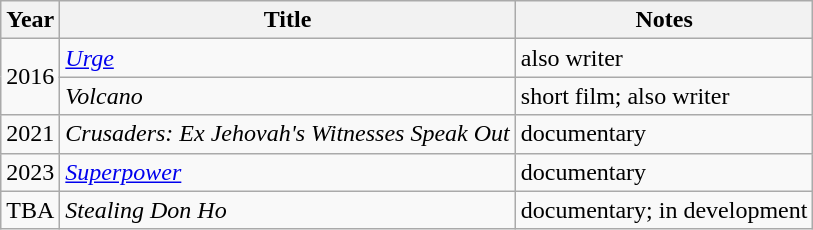<table class="wikitable">
<tr>
<th>Year</th>
<th>Title</th>
<th>Notes</th>
</tr>
<tr>
<td rowspan="2">2016</td>
<td><em><a href='#'>Urge</a></em></td>
<td>also writer</td>
</tr>
<tr>
<td><em>Volcano</em></td>
<td>short film; also writer</td>
</tr>
<tr>
<td>2021</td>
<td><em>Crusaders: Ex Jehovah's Witnesses Speak Out</em></td>
<td>documentary</td>
</tr>
<tr>
<td>2023</td>
<td><em><a href='#'>Superpower</a></em></td>
<td>documentary</td>
</tr>
<tr>
<td>TBA</td>
<td><em>Stealing Don Ho</em></td>
<td>documentary; in development</td>
</tr>
</table>
